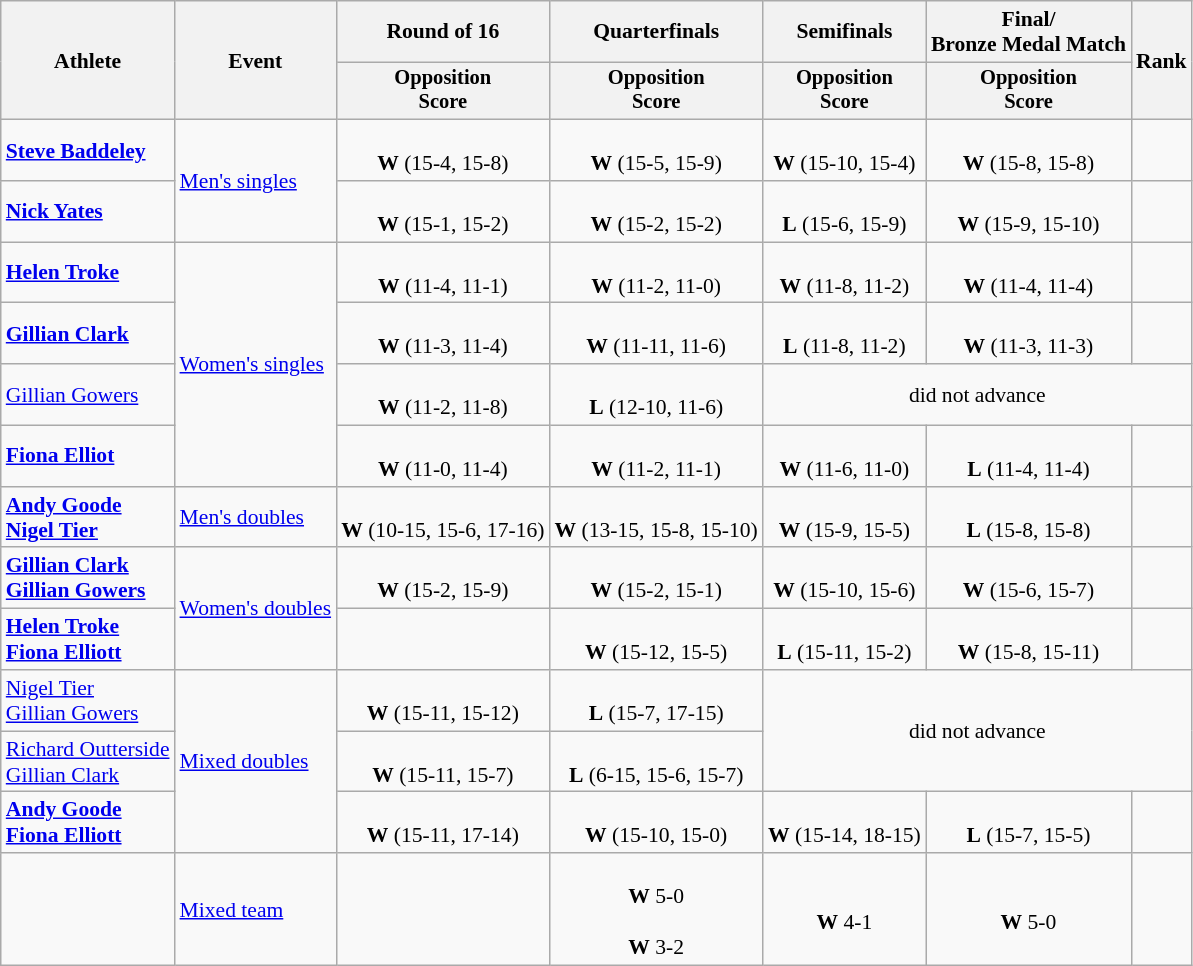<table class=wikitable style="font-size:90%">
<tr>
<th rowspan="2">Athlete</th>
<th rowspan="2">Event</th>
<th>Round of 16</th>
<th>Quarterfinals</th>
<th>Semifinals</th>
<th>Final/<br>Bronze Medal Match</th>
<th rowspan=2>Rank</th>
</tr>
<tr style="font-size:95%">
<th>Opposition<br>Score</th>
<th>Opposition<br>Score</th>
<th>Opposition<br>Score</th>
<th>Opposition<br>Score</th>
</tr>
<tr align=center>
<td align=left><strong><a href='#'>Steve Baddeley</a></strong></td>
<td align=left rowspan=2><a href='#'>Men's singles</a></td>
<td><br><strong>W</strong> (15-4, 15-8)</td>
<td><br><strong>W</strong> (15-5, 15-9)</td>
<td><br><strong>W</strong> (15-10, 15-4)</td>
<td><br><strong>W</strong> (15-8, 15-8)</td>
<td></td>
</tr>
<tr align=center>
<td align=left><strong><a href='#'>Nick Yates</a></strong></td>
<td><br><strong>W</strong> (15-1, 15-2)</td>
<td><br><strong>W</strong> (15-2, 15-2)</td>
<td><br><strong>L</strong> (15-6, 15-9)</td>
<td><br><strong>W</strong> (15-9, 15-10)</td>
<td></td>
</tr>
<tr align=center>
<td align=left><strong><a href='#'>Helen Troke</a></strong></td>
<td align=left rowspan=4><a href='#'>Women's singles</a></td>
<td><br><strong>W</strong> (11-4, 11-1)</td>
<td><br><strong>W</strong> (11-2, 11-0)</td>
<td><br><strong>W</strong> (11-8, 11-2)</td>
<td><br><strong>W</strong> (11-4, 11-4)</td>
<td></td>
</tr>
<tr align=center>
<td align=left><strong><a href='#'>Gillian Clark</a></strong></td>
<td><br><strong>W</strong> (11-3, 11-4)</td>
<td><br><strong>W</strong> (11-11, 11-6)</td>
<td><br><strong>L</strong> (11-8, 11-2)</td>
<td><br><strong>W</strong> (11-3, 11-3)</td>
<td></td>
</tr>
<tr align=center>
<td align=left><a href='#'>Gillian Gowers</a></td>
<td><br><strong>W</strong> (11-2, 11-8)</td>
<td><br><strong>L</strong> (12-10, 11-6)</td>
<td colspan=3>did not advance</td>
</tr>
<tr align=center>
<td align=left><strong><a href='#'>Fiona Elliot</a></strong></td>
<td><br><strong>W</strong> (11-0, 11-4)</td>
<td><br><strong>W</strong> (11-2, 11-1)</td>
<td><br><strong>W</strong> (11-6, 11-0)</td>
<td><br><strong>L</strong> (11-4, 11-4)</td>
<td></td>
</tr>
<tr align=center>
<td align=left><strong><a href='#'>Andy Goode</a></strong><br><strong><a href='#'>Nigel Tier</a></strong></td>
<td align=left><a href='#'>Men's doubles</a></td>
<td><br><strong>W</strong> (10-15, 15-6, 17-16)</td>
<td><br><strong>W</strong> (13-15, 15-8, 15-10)</td>
<td><br><strong>W</strong> (15-9, 15-5)</td>
<td><br><strong>L</strong> (15-8, 15-8)</td>
<td></td>
</tr>
<tr align=center>
<td align=left><strong><a href='#'>Gillian Clark</a></strong><br><strong><a href='#'>Gillian Gowers</a></strong></td>
<td align=left rowspan=2><a href='#'>Women's doubles</a></td>
<td><br><strong>W</strong> (15-2, 15-9)</td>
<td><br><strong>W</strong> (15-2, 15-1)</td>
<td><br><strong>W</strong> (15-10, 15-6)</td>
<td><br><strong>W</strong> (15-6, 15-7)</td>
<td></td>
</tr>
<tr align=center>
<td align=left><strong><a href='#'>Helen Troke</a></strong><br><strong><a href='#'>Fiona Elliott</a></strong></td>
<td></td>
<td><br><strong>W</strong> (15-12, 15-5)</td>
<td><br><strong>L</strong> (15-11, 15-2)</td>
<td><br><strong>W</strong> (15-8, 15-11)</td>
<td></td>
</tr>
<tr align=center>
<td align=left><a href='#'>Nigel Tier</a><br><a href='#'>Gillian Gowers</a></td>
<td align=left rowspan=3><a href='#'>Mixed doubles</a></td>
<td><br><strong>W</strong> (15-11, 15-12)</td>
<td><br><strong>L</strong> (15-7, 17-15)</td>
<td colspan=3 rowspan=2>did not advance</td>
</tr>
<tr align=center>
<td align=left><a href='#'>Richard Outterside</a><br><a href='#'>Gillian Clark</a></td>
<td><br><strong>W</strong> (15-11, 15-7)</td>
<td><br><strong>L</strong> (6-15, 15-6, 15-7)</td>
</tr>
<tr align=center>
<td align=left><strong><a href='#'>Andy Goode</a></strong><br><strong><a href='#'>Fiona Elliott</a></strong></td>
<td><br><strong>W</strong> (15-11, 17-14)</td>
<td><br><strong>W</strong> (15-10, 15-0)</td>
<td><br><strong>W</strong> (15-14, 18-15)</td>
<td><br><strong>L</strong> (15-7, 15-5)</td>
<td></td>
</tr>
<tr align=center>
<td align=left><strong></strong></td>
<td align=left><a href='#'>Mixed team</a></td>
<td></td>
<td><br><strong>W</strong> 5-0<br><br><strong>W</strong> 3-2</td>
<td><br><strong>W</strong> 4-1</td>
<td><br><strong>W</strong> 5-0</td>
<td></td>
</tr>
</table>
